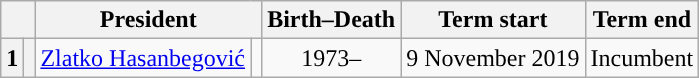<table class="wikitable" style="text-align:center">
<tr>
<th colspan=2></th>
<th colspan="2">President</th>
<th>Birth–Death</th>
<th>Term start</th>
<th>Term end</th>
</tr>
<tr>
<th>1</th>
<th style="background:"></th>
<td><a href='#'>Zlatko Hasanbegović</a></td>
<td></td>
<td>1973–</td>
<td>9 November 2019</td>
<td>Incumbent</td>
</tr>
</table>
